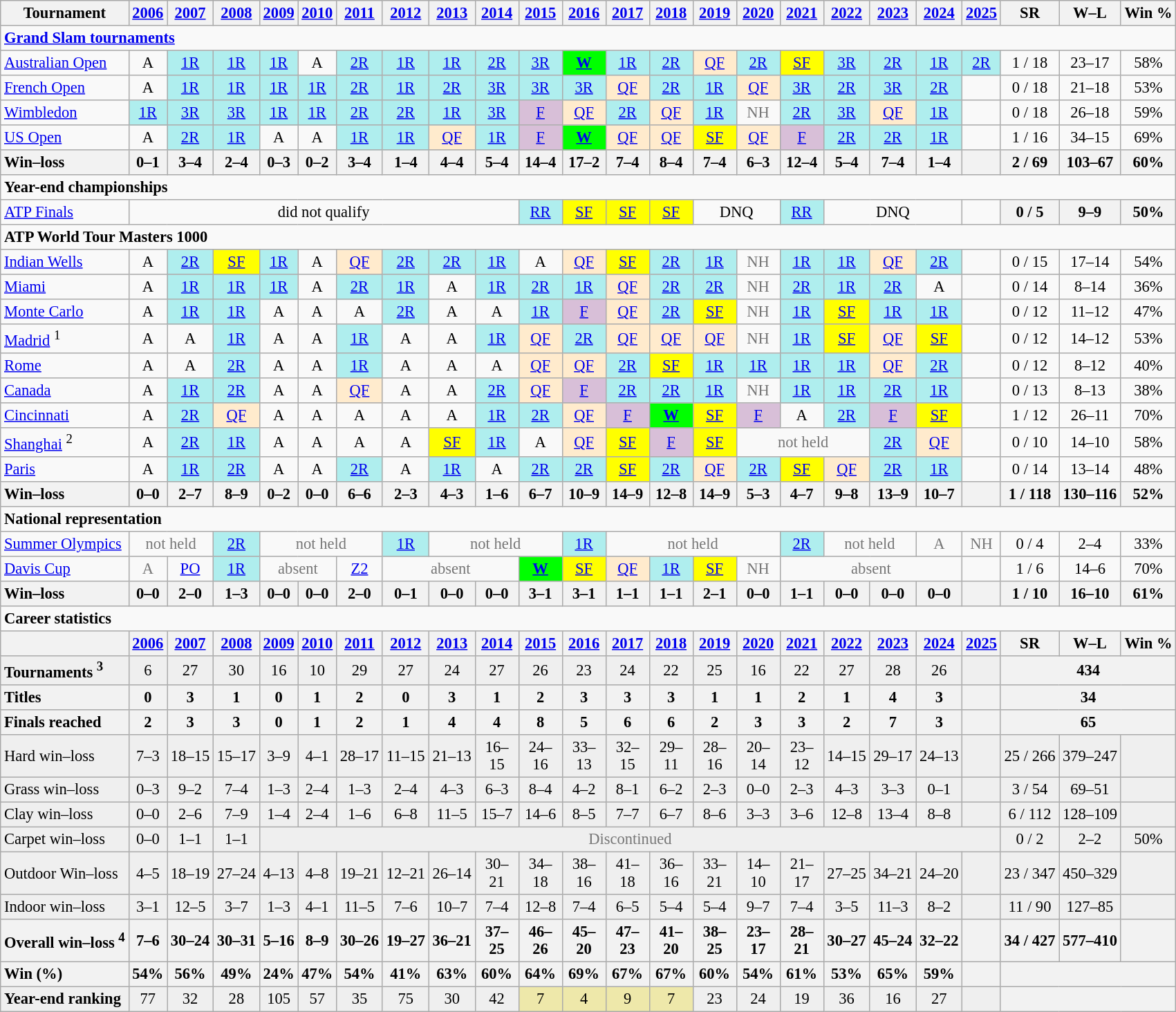<table class="nowrap wikitable" style=text-align:center;font-size:94%>
<tr>
<th>Tournament</th>
<th><a href='#'>2006</a></th>
<th><a href='#'>2007</a></th>
<th><a href='#'>2008</a></th>
<th><a href='#'>2009</a></th>
<th><a href='#'>2010</a></th>
<th><a href='#'>2011</a></th>
<th><a href='#'>2012</a></th>
<th><a href='#'>2013</a></th>
<th><a href='#'>2014</a></th>
<th><a href='#'>2015</a></th>
<th><a href='#'>2016</a></th>
<th><a href='#'>2017</a></th>
<th><a href='#'>2018</a></th>
<th><a href='#'>2019</a></th>
<th><a href='#'>2020</a></th>
<th><a href='#'>2021</a></th>
<th><a href='#'>2022</a></th>
<th><a href='#'>2023</a></th>
<th><a href='#'>2024</a></th>
<th><a href='#'>2025</a></th>
<th>SR</th>
<th>W–L</th>
<th>Win %</th>
</tr>
<tr>
<td colspan="24" style="text-align:left"><a href='#'><strong>Grand Slam tournaments</strong></a></td>
</tr>
<tr>
<td align=left><a href='#'>Australian Open</a></td>
<td>A</td>
<td style=background:#afeeee><a href='#'>1R</a></td>
<td style=background:#afeeee><a href='#'>1R</a></td>
<td style=background:#afeeee><a href='#'>1R</a></td>
<td>A</td>
<td style=background:#afeeee><a href='#'>2R</a></td>
<td style=background:#afeeee><a href='#'>1R</a></td>
<td style=background:#afeeee><a href='#'>1R</a></td>
<td style=background:#afeeee><a href='#'>2R</a></td>
<td style=background:#afeeee><a href='#'>3R</a></td>
<td style=background:lime><a href='#'><strong>W</strong></a></td>
<td style=background:#afeeee><a href='#'>1R</a></td>
<td style=background:#afeeee><a href='#'>2R</a></td>
<td style=background:#ffebcd><a href='#'>QF</a></td>
<td style=background:#afeeee><a href='#'>2R</a></td>
<td style=background:yellow><a href='#'>SF</a></td>
<td style=background:#afeeee><a href='#'>3R</a></td>
<td style=background:#afeeee><a href='#'>2R</a></td>
<td style=background:#afeeee><a href='#'>1R</a></td>
<td style=background:#afeeee><a href='#'>2R</a></td>
<td>1 / 18</td>
<td>23–17</td>
<td>58%</td>
</tr>
<tr>
<td align=left><a href='#'>French Open</a></td>
<td>A</td>
<td style=background:#afeeee><a href='#'>1R</a></td>
<td style=background:#afeeee><a href='#'>1R</a></td>
<td style=background:#afeeee><a href='#'>1R</a></td>
<td style=background:#afeeee><a href='#'>1R</a></td>
<td style=background:#afeeee><a href='#'>2R</a></td>
<td style=background:#afeeee><a href='#'>1R</a></td>
<td style=background:#afeeee><a href='#'>2R</a></td>
<td style=background:#afeeee><a href='#'>3R</a></td>
<td style=background:#afeeee><a href='#'>3R</a></td>
<td style=background:#afeeee><a href='#'>3R</a></td>
<td style=background:#ffebcd><a href='#'>QF</a></td>
<td style=background:#afeeee><a href='#'>2R</a></td>
<td style=background:#afeeee><a href='#'>1R</a></td>
<td style=background:#ffebcd><a href='#'>QF</a></td>
<td style=background:#afeeee><a href='#'>3R</a></td>
<td style=background:#afeeee><a href='#'>2R</a></td>
<td style=background:#afeeee><a href='#'>3R</a></td>
<td style=background:#afeeee><a href='#'>2R</a></td>
<td></td>
<td>0 / 18</td>
<td>21–18</td>
<td>53%</td>
</tr>
<tr>
<td align=left><a href='#'>Wimbledon</a></td>
<td style=background:#afeeee><a href='#'>1R</a></td>
<td style=background:#afeeee><a href='#'>3R</a></td>
<td style=background:#afeeee><a href='#'>3R</a></td>
<td style=background:#afeeee><a href='#'>1R</a></td>
<td style=background:#afeeee><a href='#'>1R</a></td>
<td style=background:#afeeee><a href='#'>2R</a></td>
<td style=background:#afeeee><a href='#'>2R</a></td>
<td style=background:#afeeee><a href='#'>1R</a></td>
<td style=background:#afeeee><a href='#'>3R</a></td>
<td style=background:#D8BFD8><a href='#'>F</a></td>
<td style=background:#ffebcd><a href='#'>QF</a></td>
<td style=background:#afeeee><a href='#'>2R</a></td>
<td style=background:#ffebcd><a href='#'>QF</a></td>
<td style=background:#afeeee><a href='#'>1R</a></td>
<td style=color:#767676>NH</td>
<td style=background:#afeeee><a href='#'>2R</a></td>
<td style=background:#afeeee><a href='#'>3R</a></td>
<td style=background:#ffebcd><a href='#'>QF</a></td>
<td style=background:#afeeee><a href='#'>1R</a></td>
<td></td>
<td>0 / 18</td>
<td>26–18</td>
<td>59%</td>
</tr>
<tr>
<td align=left><a href='#'>US Open</a></td>
<td>A</td>
<td style=background:#afeeee><a href='#'>2R</a></td>
<td style=background:#afeeee><a href='#'>1R</a></td>
<td>A</td>
<td>A</td>
<td style=background:#afeeee><a href='#'>1R</a></td>
<td style=background:#afeeee><a href='#'>1R</a></td>
<td style=background:#ffebcd><a href='#'>QF</a></td>
<td style=background:#afeeee><a href='#'>1R</a></td>
<td style=background:#D8BFD8><a href='#'>F</a></td>
<td style=background:lime><strong><a href='#'>W</a></strong></td>
<td style=background:#ffebcd><a href='#'>QF</a></td>
<td style=background:#ffebcd><a href='#'>QF</a></td>
<td style=background:yellow><a href='#'>SF</a></td>
<td style=background:#ffebcd><a href='#'>QF</a></td>
<td style=background:#D8BFD8><a href='#'>F</a></td>
<td style=background:#afeeee><a href='#'>2R</a></td>
<td style=background:#afeeee><a href='#'>2R</a></td>
<td style=background:#afeeee><a href='#'>1R</a></td>
<td></td>
<td>1 / 16</td>
<td>34–15</td>
<td>69%</td>
</tr>
<tr>
<th style=text-align:left>Win–loss</th>
<th>0–1</th>
<th>3–4</th>
<th>2–4</th>
<th>0–3</th>
<th>0–2</th>
<th>3–4</th>
<th>1–4</th>
<th>4–4</th>
<th>5–4</th>
<th>14–4</th>
<th>17–2</th>
<th>7–4</th>
<th>8–4</th>
<th>7–4</th>
<th>6–3</th>
<th>12–4</th>
<th>5–4</th>
<th>7–4</th>
<th>1–4</th>
<th></th>
<th>2 / 69</th>
<th>103–67</th>
<th>60%</th>
</tr>
<tr>
<td colspan="24" style="text-align:left"><strong>Year-end championships</strong></td>
</tr>
<tr>
<td align=left><a href='#'>ATP Finals</a></td>
<td colspan=9>did not qualify</td>
<td style=background:#afeeee><a href='#'>RR</a></td>
<td style=background:yellow><a href='#'>SF</a></td>
<td style=background:yellow><a href='#'>SF</a></td>
<td style=background:yellow><a href='#'>SF</a></td>
<td colspan=2>DNQ</td>
<td style=background:#afeeee><a href='#'>RR</a></td>
<td colspan=3>DNQ</td>
<td></td>
<th>0 / 5</th>
<th>9–9</th>
<th>50%</th>
</tr>
<tr>
<td colspan="24" style="text-align:left"><strong>ATP World Tour Masters 1000</strong></td>
</tr>
<tr>
<td align=left><a href='#'>Indian Wells</a></td>
<td>A</td>
<td style=background:#afeeee><a href='#'>2R</a></td>
<td style=background:yellow><a href='#'>SF</a></td>
<td style=background:#afeeee><a href='#'>1R</a></td>
<td>A</td>
<td style=background:#ffebcd><a href='#'>QF</a></td>
<td style=background:#afeeee><a href='#'>2R</a></td>
<td style=background:#afeeee><a href='#'>2R</a></td>
<td style=background:#afeeee><a href='#'>1R</a></td>
<td>A</td>
<td style=background:#ffebcd><a href='#'>QF</a></td>
<td style=background:yellow><a href='#'>SF</a></td>
<td style=background:#afeeee><a href='#'>2R</a></td>
<td style=background:#afeeee><a href='#'>1R</a></td>
<td style=color:#767676>NH</td>
<td style=background:#afeeee><a href='#'>1R</a></td>
<td style=background:#afeeee><a href='#'>1R</a></td>
<td style=background:#ffebcd><a href='#'>QF</a></td>
<td style=background:#afeeee><a href='#'>2R</a></td>
<td></td>
<td>0 / 15</td>
<td>17–14</td>
<td>54%</td>
</tr>
<tr>
<td align=left><a href='#'>Miami</a></td>
<td>A</td>
<td style=background:#afeeee><a href='#'>1R</a></td>
<td style=background:#afeeee><a href='#'>1R</a></td>
<td style=background:#afeeee><a href='#'>1R</a></td>
<td>A</td>
<td style=background:#afeeee><a href='#'>2R</a></td>
<td style=background:#afeeee><a href='#'>1R</a></td>
<td>A</td>
<td style=background:#afeeee><a href='#'>1R</a></td>
<td style=background:#afeeee><a href='#'>2R</a></td>
<td style=background:#afeeee><a href='#'>1R</a></td>
<td style=background:#ffebcd><a href='#'>QF</a></td>
<td style=background:#afeeee><a href='#'>2R</a></td>
<td style=background:#afeeee><a href='#'>2R</a></td>
<td style=color:#767676>NH</td>
<td style=background:#afeeee><a href='#'>2R</a></td>
<td style=background:#afeeee><a href='#'>1R</a></td>
<td style=background:#afeeee><a href='#'>2R</a></td>
<td>A</td>
<td></td>
<td>0 / 14</td>
<td>8–14</td>
<td>36%</td>
</tr>
<tr>
<td align=left><a href='#'>Monte Carlo</a></td>
<td>A</td>
<td style=background:#afeeee><a href='#'>1R</a></td>
<td style=background:#afeeee><a href='#'>1R</a></td>
<td>A</td>
<td>A</td>
<td>A</td>
<td style=background:#afeeee><a href='#'>2R</a></td>
<td>A</td>
<td>A</td>
<td align=center style=background:#afeeee><a href='#'>1R</a></td>
<td style=background:#D8BFD8><a href='#'>F</a></td>
<td style=background:#ffebcd><a href='#'>QF</a></td>
<td align=center style=background:#afeeee><a href='#'>2R</a></td>
<td style=background:yellow><a href='#'>SF</a></td>
<td style=color:#767676>NH</td>
<td bgcolor=afeeee><a href='#'>1R</a></td>
<td bgcolor=yellow><a href='#'>SF</a></td>
<td bgcolor=afeeee><a href='#'>1R</a></td>
<td bgcolor=afeeee><a href='#'>1R</a></td>
<td></td>
<td>0 / 12</td>
<td>11–12</td>
<td>47%</td>
</tr>
<tr>
<td align=left><a href='#'>Madrid</a> <sup>1</sup></td>
<td>A</td>
<td>A</td>
<td align=center style=background:#afeeee><a href='#'>1R</a></td>
<td>A</td>
<td>A</td>
<td style=background:#afeeee><a href='#'>1R</a></td>
<td>A</td>
<td>A</td>
<td style=background:#afeeee><a href='#'>1R</a></td>
<td style=background:#ffebcd><a href='#'>QF</a></td>
<td style=background:#afeeee><a href='#'>2R</a></td>
<td style=background:#ffebcd><a href='#'>QF</a></td>
<td style=background:#ffebcd><a href='#'>QF</a></td>
<td style=background:#ffebcd><a href='#'>QF</a></td>
<td style=color:#767676>NH</td>
<td style=background:#afeeee><a href='#'>1R</a></td>
<td style=background:yellow><a href='#'>SF</a></td>
<td style=background:#ffebcd><a href='#'>QF</a></td>
<td style=background:yellow><a href='#'>SF</a></td>
<td></td>
<td>0 / 12</td>
<td>14–12</td>
<td>53%</td>
</tr>
<tr>
<td align=left><a href='#'>Rome</a></td>
<td>A</td>
<td>A</td>
<td style=background:#afeeee><a href='#'>2R</a></td>
<td>A</td>
<td>A</td>
<td style=background:#afeeee><a href='#'>1R</a></td>
<td>A</td>
<td>A</td>
<td>A</td>
<td style=background:#ffebcd><a href='#'>QF</a></td>
<td style=background:#ffebcd><a href='#'>QF</a></td>
<td style=background:#afeeee><a href='#'>2R</a></td>
<td style=background:yellow><a href='#'>SF</a></td>
<td style=background:#afeeee><a href='#'>1R</a></td>
<td style=background:#afeeee><a href='#'>1R</a></td>
<td style=background:#afeeee><a href='#'>1R</a></td>
<td style=background:#afeeee><a href='#'>1R</a></td>
<td style=background:#ffebcd><a href='#'>QF</a></td>
<td style=background:#afeeee><a href='#'>2R</a></td>
<td></td>
<td>0 / 12</td>
<td>8–12</td>
<td>40%</td>
</tr>
<tr>
<td align=left><a href='#'>Canada</a></td>
<td>A</td>
<td style=background:#afeeee><a href='#'>1R</a></td>
<td style=background:#afeeee><a href='#'>2R</a></td>
<td>A</td>
<td>A</td>
<td style=background:#ffebcd><a href='#'>QF</a></td>
<td>A</td>
<td>A</td>
<td style=background:#afeeee><a href='#'>2R</a></td>
<td style=background:#ffebcd><a href='#'>QF</a></td>
<td style=background:#D8BFD8><a href='#'>F</a></td>
<td style=background:#afeeee><a href='#'>2R</a></td>
<td style=background:#afeeee><a href='#'>2R</a></td>
<td style=background:#afeeee><a href='#'>1R</a></td>
<td style=color:#767676>NH</td>
<td style=background:#afeeee><a href='#'>1R</a></td>
<td style=background:#afeeee><a href='#'>1R</a></td>
<td style=background:#afeeee><a href='#'>2R</a></td>
<td style=background:#afeeee><a href='#'>1R</a></td>
<td></td>
<td>0 / 13</td>
<td>8–13</td>
<td>38%</td>
</tr>
<tr>
<td align=left><a href='#'>Cincinnati</a></td>
<td>A</td>
<td style=background:#afeeee><a href='#'>2R</a></td>
<td style=background:#ffebcd><a href='#'>QF</a></td>
<td>A</td>
<td>A</td>
<td>A</td>
<td>A</td>
<td>A</td>
<td style=background:#afeeee><a href='#'>1R</a></td>
<td style=background:#afeeee><a href='#'>2R</a></td>
<td style=background:#ffebcd><a href='#'>QF</a></td>
<td style=background:thistle><a href='#'>F</a></td>
<td style=background:lime><strong><a href='#'>W</a></strong></td>
<td style=background:yellow><a href='#'>SF</a></td>
<td style=background:thistle><a href='#'>F</a></td>
<td>A</td>
<td style=background:#afeeee><a href='#'>2R</a></td>
<td style=background:thistle><a href='#'>F</a></td>
<td style=background:yellow><a href='#'>SF</a></td>
<td></td>
<td>1 / 12</td>
<td>26–11</td>
<td>70%</td>
</tr>
<tr>
<td align=left><a href='#'>Shanghai</a> <sup>2</sup></td>
<td>A</td>
<td style=background:#afeeee><a href='#'>2R</a></td>
<td style=background:#afeeee><a href='#'>1R</a></td>
<td>A</td>
<td>A</td>
<td>A</td>
<td>A</td>
<td style=background:yellow><a href='#'>SF</a></td>
<td style=background:#afeeee><a href='#'>1R</a></td>
<td>A</td>
<td style=background:#ffebcd><a href='#'>QF</a></td>
<td style=background:yellow><a href='#'>SF</a></td>
<td style=background:thistle><a href='#'>F</a></td>
<td style=background:yellow><a href='#'>SF</a></td>
<td colspan=3 style=color:#767676>not held</td>
<td style=background:#afeeee><a href='#'>2R</a></td>
<td style=background:#ffebcd><a href='#'>QF</a></td>
<td></td>
<td>0 / 10</td>
<td>14–10</td>
<td>58%</td>
</tr>
<tr>
<td align=left><a href='#'>Paris</a></td>
<td>A</td>
<td style=background:#afeeee><a href='#'>1R</a></td>
<td style=background:#afeeee><a href='#'>2R</a></td>
<td>A</td>
<td>A</td>
<td style=background:#afeeee><a href='#'>2R</a></td>
<td>A</td>
<td style=background:#afeeee><a href='#'>1R</a></td>
<td>A</td>
<td style=background:#afeeee><a href='#'>2R</a></td>
<td style=background:#afeeee><a href='#'>2R</a></td>
<td style=background:yellow><a href='#'>SF</a></td>
<td style=background:#afeeee><a href='#'>2R</a></td>
<td style=background:#ffebcd><a href='#'>QF</a></td>
<td style=background:#afeeee><a href='#'>2R</a></td>
<td style=background:yellow><a href='#'>SF</a></td>
<td style=background:#ffebcd><a href='#'>QF</a></td>
<td style=background:#afeeee><a href='#'>2R</a></td>
<td style=background:#afeeee><a href='#'>1R</a></td>
<td></td>
<td>0 / 14</td>
<td>13–14</td>
<td>48%</td>
</tr>
<tr>
<th style=text-align:left>Win–loss</th>
<th>0–0</th>
<th>2–7</th>
<th>8–9</th>
<th>0–2</th>
<th>0–0</th>
<th>6–6</th>
<th>2–3</th>
<th>4–3</th>
<th>1–6</th>
<th>6–7</th>
<th>10–9</th>
<th>14–9</th>
<th>12–8</th>
<th>14–9</th>
<th>5–3</th>
<th>4–7</th>
<th>9–8</th>
<th>13–9</th>
<th>10–7</th>
<th></th>
<th>1 / 118</th>
<th>130–116</th>
<th>52%</th>
</tr>
<tr>
<td colspan="24" style="text-align:left"><strong>National representation</strong></td>
</tr>
<tr>
<td align=left><a href='#'>Summer Olympics</a></td>
<td colspan=2 style=color:#767676>not held</td>
<td align=center style=background:#afeeee><a href='#'>2R</a></td>
<td colspan=3 style=color:#767676>not held</td>
<td align=center style=background:#afeeee><a href='#'>1R</a></td>
<td colspan=3 style=color:#767676>not held</td>
<td align=center style=background:#afeeee><a href='#'>1R</a></td>
<td colspan=4 style=color:#767676>not held</td>
<td align=center style=background:#afeeee><a href='#'>2R</a></td>
<td colspan=2 style=color:#767676>not held</td>
<td colspan=1 style=color:#767676>A</td>
<td colspan=1 style=color:#767676>NH</td>
<td>0 / 4</td>
<td>2–4</td>
<td>33%</td>
</tr>
<tr>
<td align=left><a href='#'>Davis Cup</a></td>
<td style=color:#767676>A</td>
<td><a href='#'>PO</a></td>
<td style=background:#afeeee><a href='#'>1R</a></td>
<td colspan=2 style=color:#767676>absent</td>
<td><a href='#'>Z2</a></td>
<td colspan=3 style=color:#767676>absent</td>
<td style=background:lime><a href='#'><strong>W</strong></a></td>
<td style=background:yellow><a href='#'>SF</a></td>
<td style=background:#ffebcd><a href='#'>QF</a></td>
<td style=background:#afeeee><a href='#'>1R</a></td>
<td style=background:yellow><a href='#'>SF</a></td>
<td style=color:#767676>NH</td>
<td colspan=4 style=color:#767676>absent</td>
<td></td>
<td>1 / 6</td>
<td>14–6</td>
<td>70%</td>
</tr>
<tr>
<th style=text-align:left>Win–loss</th>
<th>0–0</th>
<th>2–0</th>
<th>1–3</th>
<th>0–0</th>
<th>0–0</th>
<th>2–0</th>
<th>0–1</th>
<th>0–0</th>
<th>0–0</th>
<th>3–1</th>
<th>3–1</th>
<th>1–1</th>
<th>1–1</th>
<th>2–1</th>
<th>0–0</th>
<th>1–1</th>
<th>0–0</th>
<th>0–0</th>
<th>0–0</th>
<th></th>
<th>1 / 10</th>
<th>16–10</th>
<th>61%</th>
</tr>
<tr>
<td colspan="24" style="text-align:left"><strong>Career statistics</strong></td>
</tr>
<tr>
<th></th>
<th><a href='#'>2006</a></th>
<th><a href='#'>2007</a></th>
<th><a href='#'>2008</a></th>
<th><a href='#'>2009</a></th>
<th><a href='#'>2010</a></th>
<th><a href='#'>2011</a></th>
<th><a href='#'>2012</a></th>
<th><a href='#'>2013</a></th>
<th width=35><a href='#'>2014</a></th>
<th width=35><a href='#'>2015</a></th>
<th width=35><a href='#'>2016</a></th>
<th width=35><a href='#'>2017</a></th>
<th width=35><a href='#'>2018</a></th>
<th width=35><a href='#'>2019</a></th>
<th width=35><a href='#'>2020</a></th>
<th width=35><a href='#'>2021</a></th>
<th><a href='#'>2022</a></th>
<th><a href='#'>2023</a></th>
<th><a href='#'>2024</a></th>
<th><a href='#'>2025</a></th>
<th>SR</th>
<th>W–L</th>
<th>Win %</th>
</tr>
<tr style=background:#efefef>
<td align=left><strong>Tournaments <sup>3</sup></strong></td>
<td>6</td>
<td>27</td>
<td>30</td>
<td>16</td>
<td>10</td>
<td>29</td>
<td>27</td>
<td>24</td>
<td>27</td>
<td>26</td>
<td>23</td>
<td>24</td>
<td>22</td>
<td>25</td>
<td>16</td>
<td>22</td>
<td>27</td>
<td>28</td>
<td>26</td>
<td></td>
<th colspan=3>434</th>
</tr>
<tr>
<th style=text-align:left>Titles</th>
<th>0</th>
<th>3</th>
<th>1</th>
<th>0</th>
<th>1</th>
<th>2</th>
<th>0</th>
<th>3</th>
<th>1</th>
<th>2</th>
<th>3</th>
<th>3</th>
<th>3</th>
<th>1</th>
<th>1</th>
<th>2</th>
<th>1</th>
<th>4</th>
<th>3</th>
<th></th>
<th colspan=3>34</th>
</tr>
<tr>
<th style=text-align:left>Finals reached</th>
<th>2</th>
<th>3</th>
<th>3</th>
<th>0</th>
<th>1</th>
<th>2</th>
<th>1</th>
<th>4</th>
<th>4</th>
<th>8</th>
<th>5</th>
<th>6</th>
<th>6</th>
<th>2</th>
<th>3</th>
<th>3</th>
<th>2</th>
<th>7</th>
<th>3</th>
<th></th>
<th colspan=3>65</th>
</tr>
<tr style=background:#efefef>
<td align=left>Hard win–loss</td>
<td>7–3</td>
<td>18–15</td>
<td>15–17</td>
<td>3–9</td>
<td>4–1</td>
<td>28–17</td>
<td>11–15</td>
<td>21–13</td>
<td>16–15</td>
<td>24–16</td>
<td>33–13</td>
<td>32–15</td>
<td>29–11</td>
<td>28–16</td>
<td>20–14</td>
<td>23–12</td>
<td>14–15</td>
<td>29–17</td>
<td>24–13</td>
<td></td>
<td>25 / 266</td>
<td>379–247</td>
<td></td>
</tr>
<tr style=background:#efefef>
<td align=left>Grass win–loss</td>
<td>0–3</td>
<td>9–2</td>
<td>7–4</td>
<td>1–3</td>
<td>2–4</td>
<td>1–3</td>
<td>2–4</td>
<td>4–3</td>
<td>6–3</td>
<td>8–4</td>
<td>4–2</td>
<td>8–1</td>
<td>6–2</td>
<td>2–3</td>
<td>0–0</td>
<td>2–3</td>
<td>4–3</td>
<td>3–3</td>
<td>0–1</td>
<td></td>
<td>3 / 54</td>
<td>69–51</td>
<td></td>
</tr>
<tr style=background:#efefef>
<td align=left>Clay win–loss</td>
<td>0–0</td>
<td>2–6</td>
<td>7–9</td>
<td>1–4</td>
<td>2–4</td>
<td>1–6</td>
<td>6–8</td>
<td>11–5</td>
<td>15–7</td>
<td>14–6</td>
<td>8–5</td>
<td>7–7</td>
<td>6–7</td>
<td>8–6</td>
<td>3–3</td>
<td>3–6</td>
<td>12–8</td>
<td>13–4</td>
<td>8–8</td>
<td></td>
<td>6 / 112</td>
<td>128–109</td>
<td></td>
</tr>
<tr style=background:#efefef>
<td align=left>Carpet win–loss</td>
<td>0–0</td>
<td>1–1</td>
<td>1–1</td>
<td colspan="17" style="color:#767676">Discontinued</td>
<td>0 / 2</td>
<td>2–2</td>
<td>50%</td>
</tr>
<tr style=background:#efefef>
<td align=left>Outdoor Win–loss</td>
<td>4–5</td>
<td>18–19</td>
<td>27–24</td>
<td>4–13</td>
<td>4–8</td>
<td>19–21</td>
<td>12–21</td>
<td>26–14</td>
<td>30–21</td>
<td>34–18</td>
<td>38–16</td>
<td>41–18</td>
<td>36–16</td>
<td>33–21</td>
<td>14–10</td>
<td>21–17</td>
<td>27–25</td>
<td>34–21</td>
<td>24–20</td>
<td></td>
<td>23 / 347</td>
<td>450–329</td>
<td></td>
</tr>
<tr style=background:#efefef>
<td align=left>Indoor win–loss</td>
<td>3–1</td>
<td>12–5</td>
<td>3–7</td>
<td>1–3</td>
<td>4–1</td>
<td>11–5</td>
<td>7–6</td>
<td>10–7</td>
<td>7–4</td>
<td>12–8</td>
<td>7–4</td>
<td>6–5</td>
<td>5–4</td>
<td>5–4</td>
<td>9–7</td>
<td>7–4</td>
<td>3–5</td>
<td>11–3</td>
<td>8–2</td>
<td></td>
<td>11 / 90</td>
<td>127–85</td>
<td></td>
</tr>
<tr>
<th style=text-align:left>Overall win–loss <sup>4</sup></th>
<th>7–6</th>
<th>30–24</th>
<th>30–31</th>
<th>5–16</th>
<th>8–9</th>
<th>30–26</th>
<th>19–27</th>
<th>36–21</th>
<th>37–25</th>
<th>46–26</th>
<th>45–20</th>
<th>47–23</th>
<th>41–20</th>
<th>38–25</th>
<th>23–17</th>
<th>28–21</th>
<th>30–27</th>
<th>45–24</th>
<th>32–22</th>
<th></th>
<th>34 / 427</th>
<th>577–410</th>
<th></th>
</tr>
<tr>
<th style=text-align:left>Win (%)</th>
<th>54%</th>
<th>56%</th>
<th>49%</th>
<th>24%</th>
<th>47%</th>
<th>54%</th>
<th>41%</th>
<th>63%</th>
<th>60%</th>
<th>64%</th>
<th>69%</th>
<th>67%</th>
<th>67%</th>
<th>60%</th>
<th>54%</th>
<th>61%</th>
<th>53%</th>
<th>65%</th>
<th>59%</th>
<th></th>
<th colspan="3"></th>
</tr>
<tr style=background:#efefef>
<td align=left><strong>Year-end ranking</strong></td>
<td>77</td>
<td>32</td>
<td>28</td>
<td>105</td>
<td>57</td>
<td>35</td>
<td>75</td>
<td>30</td>
<td>42</td>
<td bgcolor=eee8aa>7</td>
<td bgcolor=eee8aa>4</td>
<td bgcolor=eee8aa>9</td>
<td bgcolor=eee8aa>7</td>
<td>23</td>
<td>24</td>
<td>19</td>
<td>36</td>
<td>16</td>
<td>27</td>
<td></td>
<th colspan=3></th>
</tr>
</table>
